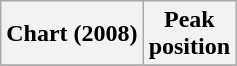<table class="wikitable sortable">
<tr>
<th align="left">Chart (2008)</th>
<th style="text-align:center;">Peak<br>position</th>
</tr>
<tr>
</tr>
</table>
